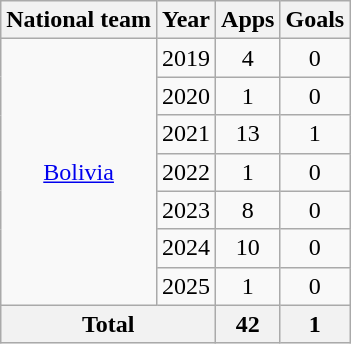<table class=wikitable style=text-align:center>
<tr>
<th>National team</th>
<th>Year</th>
<th>Apps</th>
<th>Goals</th>
</tr>
<tr>
<td rowspan="7"><a href='#'>Bolivia</a></td>
<td>2019</td>
<td>4</td>
<td>0</td>
</tr>
<tr>
<td>2020</td>
<td>1</td>
<td>0</td>
</tr>
<tr>
<td>2021</td>
<td>13</td>
<td>1</td>
</tr>
<tr>
<td>2022</td>
<td>1</td>
<td>0</td>
</tr>
<tr>
<td>2023</td>
<td>8</td>
<td>0</td>
</tr>
<tr>
<td>2024</td>
<td>10</td>
<td>0</td>
</tr>
<tr>
<td>2025</td>
<td>1</td>
<td>0</td>
</tr>
<tr>
<th colspan="2">Total</th>
<th>42</th>
<th>1</th>
</tr>
</table>
